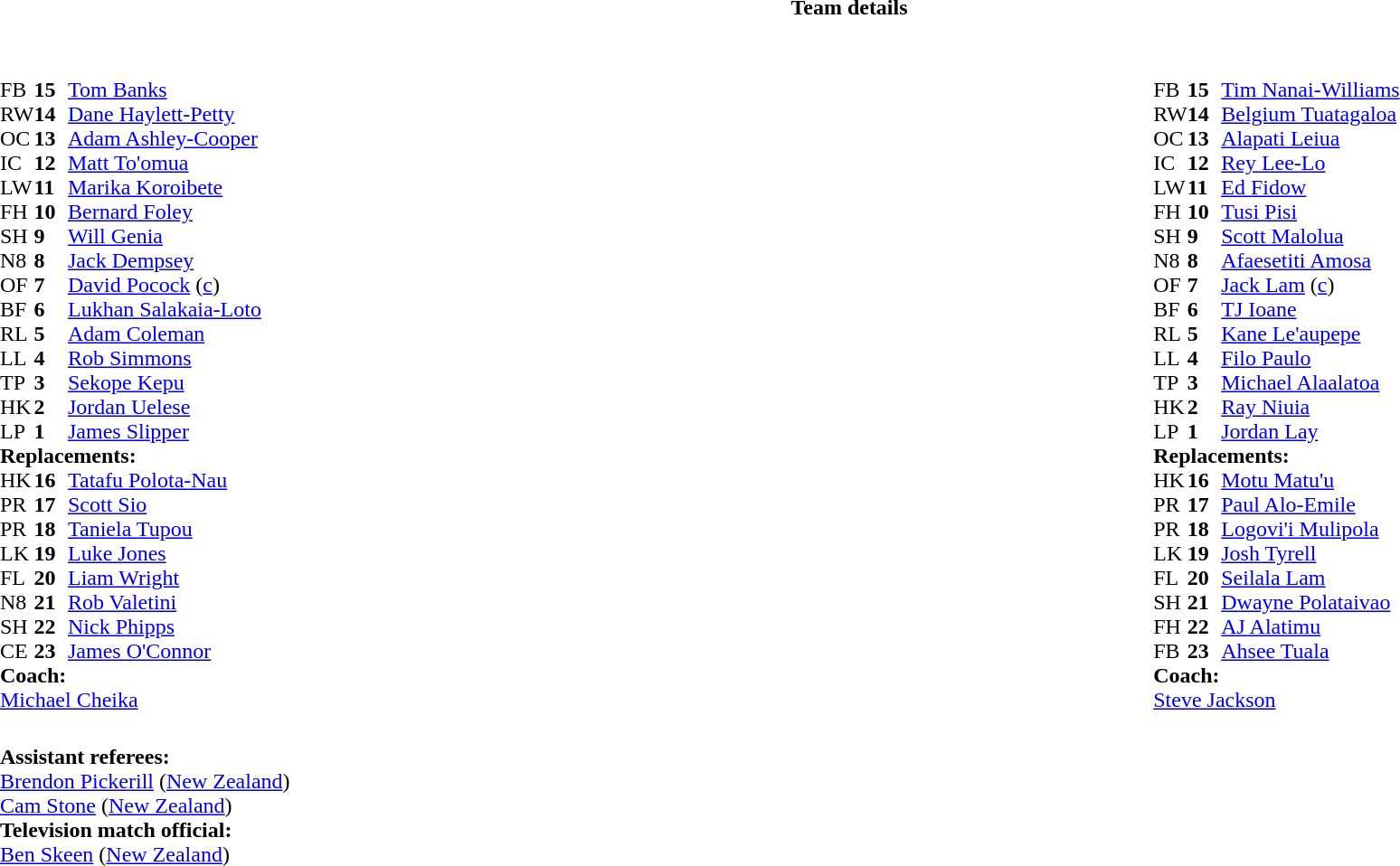<table border="0" style="width:100%;" class="collapsible collapsed">
<tr>
<th>Team details</th>
</tr>
<tr>
<td><br><table style="width:100%;">
<tr>
<td style="vertical-align:top; width:50%;"><br><table style="font-size: 100%" cellspacing="0" cellpadding="0">
<tr>
<th width="25"></th>
<th width="25"></th>
</tr>
<tr>
<td>FB</td>
<td><strong>15</strong></td>
<td><a href='#'>Tom Banks</a></td>
</tr>
<tr>
<td>RW</td>
<td><strong>14</strong></td>
<td><a href='#'>Dane Haylett-Petty</a></td>
</tr>
<tr>
<td>OC</td>
<td><strong>13</strong></td>
<td><a href='#'>Adam Ashley-Cooper</a></td>
</tr>
<tr>
<td>IC</td>
<td><strong>12</strong></td>
<td><a href='#'>Matt To'omua</a></td>
</tr>
<tr>
<td>LW</td>
<td><strong>11</strong></td>
<td><a href='#'>Marika Koroibete</a></td>
<td></td>
<td></td>
</tr>
<tr>
<td>FH</td>
<td><strong>10</strong></td>
<td><a href='#'>Bernard Foley</a></td>
</tr>
<tr>
<td>SH</td>
<td><strong>9</strong></td>
<td><a href='#'>Will Genia</a></td>
<td></td>
<td></td>
</tr>
<tr>
<td>N8</td>
<td><strong>8</strong></td>
<td><a href='#'>Jack Dempsey</a></td>
<td></td>
<td></td>
</tr>
<tr>
<td>OF</td>
<td><strong>7</strong></td>
<td><a href='#'>David Pocock</a> (<a href='#'>c</a>)</td>
<td></td>
<td></td>
</tr>
<tr>
<td>BF</td>
<td><strong>6</strong></td>
<td><a href='#'>Lukhan Salakaia-Loto</a></td>
</tr>
<tr>
<td>RL</td>
<td><strong>5</strong></td>
<td><a href='#'>Adam Coleman</a></td>
<td></td>
<td></td>
</tr>
<tr>
<td>LL</td>
<td><strong>4</strong></td>
<td><a href='#'>Rob Simmons</a></td>
</tr>
<tr>
<td>TP</td>
<td><strong>3</strong></td>
<td><a href='#'>Sekope Kepu</a></td>
<td></td>
<td></td>
</tr>
<tr>
<td>HK</td>
<td><strong>2</strong></td>
<td><a href='#'>Jordan Uelese</a></td>
<td></td>
<td></td>
</tr>
<tr>
<td>LP</td>
<td><strong>1</strong></td>
<td><a href='#'>James Slipper</a></td>
<td></td>
<td></td>
</tr>
<tr>
<td colspan="3"><strong>Replacements:</strong></td>
</tr>
<tr>
<td>HK</td>
<td><strong>16</strong></td>
<td><a href='#'>Tatafu Polota-Nau</a></td>
<td></td>
<td></td>
</tr>
<tr>
<td>PR</td>
<td><strong>17</strong></td>
<td><a href='#'>Scott Sio</a></td>
<td></td>
<td></td>
</tr>
<tr>
<td>PR</td>
<td><strong>18</strong></td>
<td><a href='#'>Taniela Tupou</a></td>
<td></td>
<td></td>
</tr>
<tr>
<td>LK</td>
<td><strong>19</strong></td>
<td><a href='#'>Luke Jones</a></td>
<td></td>
<td></td>
</tr>
<tr>
<td>FL</td>
<td><strong>20</strong></td>
<td><a href='#'>Liam Wright</a></td>
<td></td>
<td></td>
</tr>
<tr>
<td>N8</td>
<td><strong>21</strong></td>
<td><a href='#'>Rob Valetini</a></td>
<td></td>
<td></td>
</tr>
<tr>
<td>SH</td>
<td><strong>22</strong></td>
<td><a href='#'>Nick Phipps</a></td>
<td></td>
<td></td>
</tr>
<tr>
<td>CE</td>
<td><strong>23</strong></td>
<td><a href='#'>James O'Connor</a></td>
<td></td>
<td></td>
</tr>
<tr>
<td colspan="3"><strong>Coach:</strong></td>
</tr>
<tr>
<td colspan="4"> <a href='#'>Michael Cheika</a></td>
</tr>
</table>
</td>
<td style="vertical-align:top"></td>
<td style="vertical-align:top; width:50%;"><br><table cellspacing="0" cellpadding="0" style="font-size:100%; margin:auto;">
<tr>
<th width="25"></th>
<th width="25"></th>
</tr>
<tr>
<td>FB</td>
<td><strong>15</strong></td>
<td><a href='#'>Tim Nanai-Williams</a></td>
</tr>
<tr>
<td>RW</td>
<td><strong>14</strong></td>
<td><a href='#'>Belgium Tuatagaloa</a></td>
<td></td>
<td></td>
</tr>
<tr>
<td>OC</td>
<td><strong>13</strong></td>
<td><a href='#'>Alapati Leiua</a></td>
</tr>
<tr>
<td>IC</td>
<td><strong>12</strong></td>
<td><a href='#'>Rey Lee-Lo</a></td>
</tr>
<tr>
<td>LW</td>
<td><strong>11</strong></td>
<td><a href='#'>Ed Fidow</a></td>
</tr>
<tr>
<td>FH</td>
<td><strong>10</strong></td>
<td><a href='#'>Tusi Pisi</a></td>
<td></td>
<td></td>
</tr>
<tr>
<td>SH</td>
<td><strong>9</strong></td>
<td><a href='#'>Scott Malolua</a></td>
<td></td>
<td></td>
</tr>
<tr>
<td>N8</td>
<td><strong>8</strong></td>
<td><a href='#'>Afaesetiti Amosa</a></td>
<td></td>
<td></td>
</tr>
<tr>
<td>OF</td>
<td><strong>7</strong></td>
<td><a href='#'>Jack Lam</a> (<a href='#'>c</a>)</td>
<td></td>
<td colspan=2></td>
<td></td>
</tr>
<tr>
<td>BF</td>
<td><strong>6</strong></td>
<td><a href='#'>TJ Ioane</a></td>
</tr>
<tr>
<td>RL</td>
<td><strong>5</strong></td>
<td><a href='#'>Kane Le'aupepe</a></td>
</tr>
<tr>
<td>LL</td>
<td><strong>4</strong></td>
<td><a href='#'>Filo Paulo</a></td>
</tr>
<tr>
<td>TP</td>
<td><strong>3</strong></td>
<td><a href='#'>Michael Alaalatoa</a></td>
<td></td>
<td></td>
</tr>
<tr>
<td>HK</td>
<td><strong>2</strong></td>
<td><a href='#'>Ray Niuia</a></td>
<td></td>
<td></td>
</tr>
<tr>
<td>LP</td>
<td><strong>1</strong></td>
<td><a href='#'>Jordan Lay</a></td>
<td></td>
<td></td>
</tr>
<tr>
<td colspan="3"><strong>Replacements:</strong></td>
</tr>
<tr>
<td>HK</td>
<td><strong>16</strong></td>
<td><a href='#'>Motu Matu'u</a></td>
<td></td>
<td></td>
</tr>
<tr>
<td>PR</td>
<td><strong>17</strong></td>
<td><a href='#'>Paul Alo-Emile</a></td>
<td></td>
<td></td>
</tr>
<tr>
<td>PR</td>
<td><strong>18</strong></td>
<td><a href='#'>Logovi'i Mulipola</a></td>
<td></td>
<td></td>
</tr>
<tr>
<td>LK</td>
<td><strong>19</strong></td>
<td><a href='#'>Josh Tyrell</a></td>
<td></td>
<td></td>
<td></td>
<td></td>
</tr>
<tr>
<td>FL</td>
<td><strong>20</strong></td>
<td><a href='#'>Seilala Lam</a></td>
<td></td>
<td></td>
</tr>
<tr>
<td>SH</td>
<td><strong>21</strong></td>
<td><a href='#'>Dwayne Polataivao</a></td>
<td></td>
<td></td>
</tr>
<tr>
<td>FH</td>
<td><strong>22</strong></td>
<td><a href='#'>AJ Alatimu</a></td>
<td></td>
<td></td>
</tr>
<tr>
<td>FB</td>
<td><strong>23</strong></td>
<td><a href='#'>Ahsee Tuala</a></td>
<td></td>
<td></td>
</tr>
<tr>
<td colspan="3"><strong>Coach:</strong></td>
</tr>
<tr>
<td colspan="4"> <a href='#'>Steve Jackson</a></td>
</tr>
</table>
</td>
</tr>
</table>
<table style="width:50%">
<tr>
<td><br><strong>Assistant referees:</strong>
<br><a href='#'>Brendon Pickerill</a> (<a href='#'>New Zealand</a>)
<br><a href='#'>Cam Stone</a> (<a href='#'>New Zealand</a>)
<br><strong>Television match official:</strong>
<br><a href='#'>Ben Skeen</a> (<a href='#'>New Zealand</a>)</td>
</tr>
</table>
</td>
</tr>
</table>
